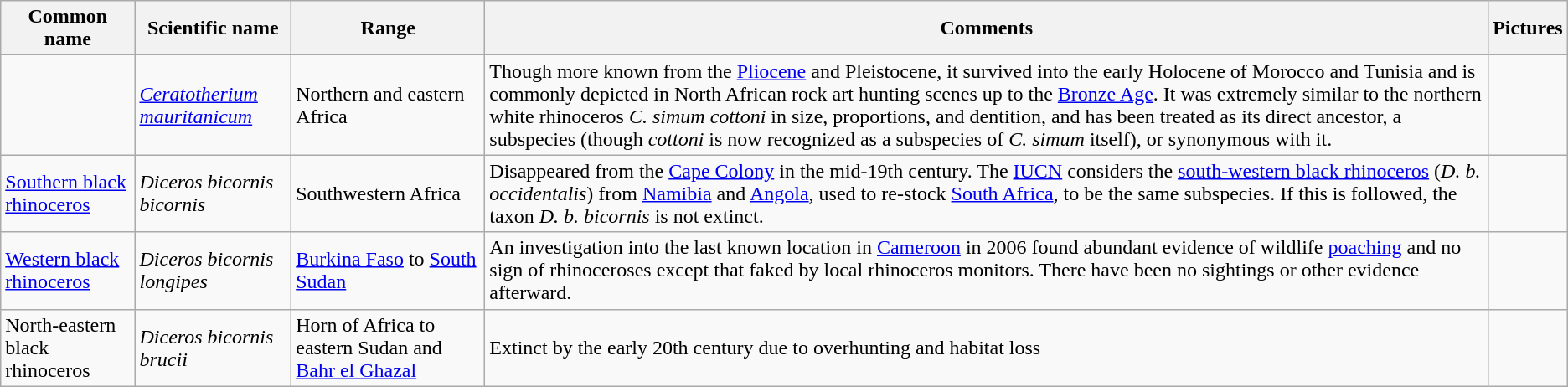<table class="wikitable">
<tr>
<th>Common name</th>
<th>Scientific name</th>
<th>Range</th>
<th class="unsortable">Comments</th>
<th class="unsortable">Pictures</th>
</tr>
<tr>
<td></td>
<td><em><a href='#'>Ceratotherium mauritanicum</a></em></td>
<td>Northern and eastern Africa</td>
<td>Though more known from the <a href='#'>Pliocene</a> and Pleistocene, it survived into the early Holocene of Morocco and Tunisia and is commonly depicted in North African rock art hunting scenes up to the <a href='#'>Bronze Age</a>. It was extremely similar to the northern white rhinoceros <em>C. simum cottoni</em> in size, proportions, and dentition, and has been treated as its direct ancestor, a subspecies (though <em>cottoni</em> is now recognized as a subspecies of <em>C. simum</em> itself), or synonymous with it.</td>
<td></td>
</tr>
<tr>
<td><a href='#'>Southern black rhinoceros</a></td>
<td><em>Diceros bicornis bicornis</em></td>
<td>Southwestern Africa</td>
<td>Disappeared from the <a href='#'>Cape Colony</a> in the mid-19th century. The <a href='#'>IUCN</a> considers the <a href='#'>south-western black rhinoceros</a> (<em>D. b. occidentalis</em>) from <a href='#'>Namibia</a> and <a href='#'>Angola</a>, used to re-stock <a href='#'>South Africa</a>, to be the same subspecies. If this is followed, the taxon <em>D. b. bicornis</em> is not extinct.</td>
<td></td>
</tr>
<tr>
<td><a href='#'>Western black rhinoceros</a></td>
<td><em>Diceros bicornis longipes</em></td>
<td><a href='#'>Burkina Faso</a> to <a href='#'>South Sudan</a></td>
<td>An investigation into the last known location in <a href='#'>Cameroon</a> in 2006 found abundant evidence of wildlife <a href='#'>poaching</a> and no sign of rhinoceroses except that faked by local rhinoceros monitors. There have been no sightings or other evidence afterward.</td>
<td></td>
</tr>
<tr>
<td>North-eastern black rhinoceros</td>
<td><em>Diceros bicornis brucii</em></td>
<td>Horn of Africa to eastern Sudan and <a href='#'>Bahr el Ghazal</a></td>
<td>Extinct by the early 20th century due to overhunting and habitat loss</td>
<td></td>
</tr>
</table>
